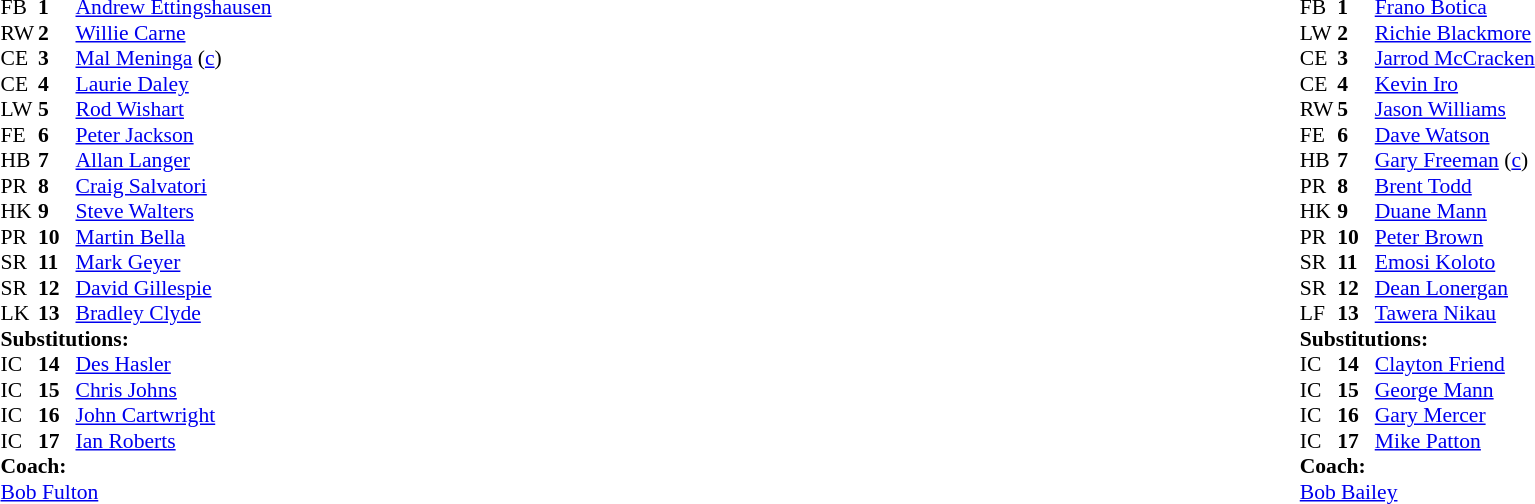<table width="100%">
<tr>
<td valign="top" width="50%"><br><table style="font-size: 90%" cellspacing="0" cellpadding="0">
<tr>
<th width="25"></th>
<th width="25"></th>
</tr>
<tr>
<td>FB</td>
<td><strong>1</strong></td>
<td><a href='#'>Andrew Ettingshausen</a></td>
</tr>
<tr>
<td>RW</td>
<td><strong>2</strong></td>
<td><a href='#'>Willie Carne</a></td>
</tr>
<tr>
<td>CE</td>
<td><strong>3</strong></td>
<td><a href='#'>Mal Meninga</a> (<a href='#'>c</a>)</td>
</tr>
<tr>
<td>CE</td>
<td><strong>4</strong></td>
<td><a href='#'>Laurie Daley</a></td>
</tr>
<tr>
<td>LW</td>
<td><strong>5</strong></td>
<td><a href='#'>Rod Wishart</a></td>
</tr>
<tr>
<td>FE</td>
<td><strong>6</strong></td>
<td><a href='#'>Peter Jackson</a></td>
</tr>
<tr>
<td>HB</td>
<td><strong>7</strong></td>
<td><a href='#'>Allan Langer</a></td>
</tr>
<tr>
<td>PR</td>
<td><strong>8</strong></td>
<td><a href='#'>Craig Salvatori</a></td>
</tr>
<tr>
<td>HK</td>
<td><strong>9</strong></td>
<td><a href='#'>Steve Walters</a></td>
</tr>
<tr>
<td>PR</td>
<td><strong>10</strong></td>
<td><a href='#'>Martin Bella</a></td>
</tr>
<tr>
<td>SR</td>
<td><strong>11</strong></td>
<td><a href='#'>Mark Geyer</a></td>
</tr>
<tr>
<td>SR</td>
<td><strong>12</strong></td>
<td><a href='#'>David Gillespie</a></td>
</tr>
<tr>
<td>LK</td>
<td><strong>13</strong></td>
<td><a href='#'>Bradley Clyde</a></td>
</tr>
<tr>
<td colspan=3><strong>Substitutions:</strong></td>
</tr>
<tr>
<td>IC</td>
<td><strong>14</strong></td>
<td><a href='#'>Des Hasler</a></td>
</tr>
<tr>
<td>IC</td>
<td><strong>15</strong></td>
<td><a href='#'>Chris Johns</a></td>
</tr>
<tr>
<td>IC</td>
<td><strong>16</strong></td>
<td><a href='#'>John Cartwright</a></td>
</tr>
<tr>
<td>IC</td>
<td><strong>17</strong></td>
<td><a href='#'>Ian Roberts</a></td>
</tr>
<tr>
<td colspan=3><strong>Coach:</strong></td>
</tr>
<tr>
<td colspan="4"> <a href='#'>Bob Fulton</a></td>
</tr>
</table>
</td>
<td valign="top" width="50%"><br><table style="font-size: 90%" cellspacing="0" cellpadding="0" align="center">
<tr>
<th width="25"></th>
<th width="25"></th>
</tr>
<tr>
<td>FB</td>
<td><strong>1</strong></td>
<td><a href='#'>Frano Botica</a></td>
</tr>
<tr>
<td>LW</td>
<td><strong>2</strong></td>
<td><a href='#'>Richie Blackmore</a></td>
</tr>
<tr>
<td>CE</td>
<td><strong>3</strong></td>
<td><a href='#'>Jarrod McCracken</a></td>
</tr>
<tr>
<td>CE</td>
<td><strong>4</strong></td>
<td><a href='#'>Kevin Iro</a></td>
</tr>
<tr>
<td>RW</td>
<td><strong>5</strong></td>
<td><a href='#'>Jason Williams</a></td>
</tr>
<tr>
<td>FE</td>
<td><strong>6</strong></td>
<td><a href='#'>Dave Watson</a></td>
</tr>
<tr>
<td>HB</td>
<td><strong>7</strong></td>
<td><a href='#'>Gary Freeman</a> (<a href='#'>c</a>)</td>
</tr>
<tr>
<td>PR</td>
<td><strong>8</strong></td>
<td><a href='#'>Brent Todd</a></td>
</tr>
<tr>
<td>HK</td>
<td><strong>9</strong></td>
<td><a href='#'>Duane Mann</a></td>
</tr>
<tr>
<td>PR</td>
<td><strong>10</strong></td>
<td><a href='#'>Peter Brown</a></td>
</tr>
<tr>
<td>SR</td>
<td><strong>11</strong></td>
<td><a href='#'>Emosi Koloto</a></td>
</tr>
<tr>
<td>SR</td>
<td><strong>12</strong></td>
<td><a href='#'>Dean Lonergan</a></td>
</tr>
<tr>
<td>LF</td>
<td><strong>13</strong></td>
<td><a href='#'>Tawera Nikau</a></td>
</tr>
<tr>
<td colspan=3><strong>Substitutions:</strong></td>
</tr>
<tr>
<td>IC</td>
<td><strong>14</strong></td>
<td><a href='#'>Clayton Friend</a></td>
</tr>
<tr>
<td>IC</td>
<td><strong>15</strong></td>
<td><a href='#'>George Mann</a></td>
</tr>
<tr>
<td>IC</td>
<td><strong>16</strong></td>
<td><a href='#'>Gary Mercer</a></td>
</tr>
<tr>
<td>IC</td>
<td><strong>17</strong></td>
<td><a href='#'>Mike Patton</a></td>
</tr>
<tr>
<td colspan=3><strong>Coach:</strong></td>
</tr>
<tr>
<td colspan="4"> <a href='#'>Bob Bailey</a></td>
</tr>
</table>
</td>
</tr>
</table>
